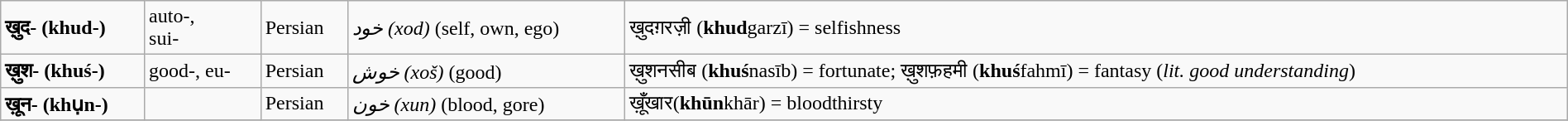<table class="wikitable sortable" width="100%">
<tr>
<td><strong>ख़ुद- (khud-)</strong></td>
<td>auto-,<br>sui-</td>
<td>Persian</td>
<td><em>خود (xod)</em> (self, own, ego)</td>
<td>ख़ुदग़रज़ी (<strong>khud</strong>garzī) = selfishness</td>
</tr>
<tr>
<td><strong>ख़ुश- (khuś-)</strong></td>
<td>good-, eu-</td>
<td>Persian</td>
<td><em>خوش (xoš)</em> (good)</td>
<td>ख़ुशनसीब  (<strong>khuś</strong>nasīb) = fortunate; ख़ुशफ़हमी (<strong>khuś</strong>fahmī) = fantasy (<em>lit. good understanding</em>)</td>
</tr>
<tr>
<td><strong>ख़ून- (khụn-)</strong></td>
<td></td>
<td>Persian</td>
<td><em>خون (xun)</em> (blood, gore)</td>
<td>ख़ूँखार(<strong>khūn</strong>khār) = bloodthirsty</td>
</tr>
<tr>
</tr>
</table>
